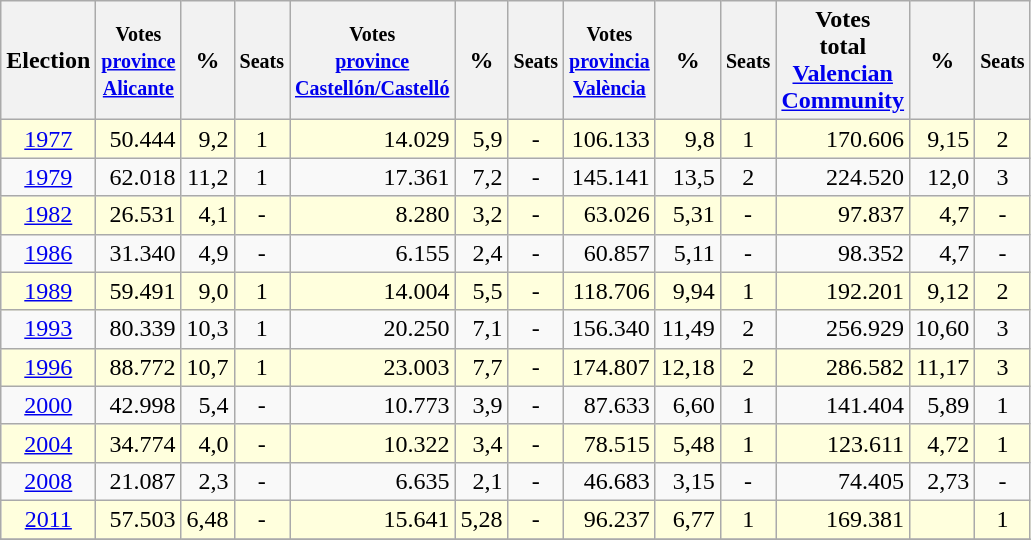<table class="wikitable" align="center">
<tr>
<th>Election</th>
<th><small>Votes<br><a href='#'>province<br>Alicante</a></small></th>
<th>%</th>
<th><small>Seats</small></th>
<th><small>Votes<br><a href='#'>province<br>Castellón/Castelló</a></small></th>
<th>%</th>
<th><small>Seats</small></th>
<th><small>Votes<br><a href='#'>provincia<br>València</a></small></th>
<th>%</th>
<th><small>Seats</small></th>
<th>Votes<br>total<br><a href='#'>Valencian<br> Community</a></th>
<th>%</th>
<th><small>Seats</small></th>
</tr>
<tr bgcolor="#ffffdd">
<td align="center"><a href='#'>1977</a></td>
<td align="right">50.444</td>
<td align="right">9,2</td>
<td align="center">1</td>
<td align="right">14.029</td>
<td align="right">5,9</td>
<td align="center">-</td>
<td align="right">106.133</td>
<td align="right">9,8</td>
<td align="center">1</td>
<td align="right">170.606</td>
<td align="right">9,15</td>
<td align="center">2</td>
</tr>
<tr>
<td align="center"><a href='#'>1979</a></td>
<td align="right">62.018</td>
<td align="right">11,2</td>
<td align="center">1</td>
<td align="right">17.361</td>
<td align="right">7,2</td>
<td align="center">-</td>
<td align="right">145.141</td>
<td align="right">13,5</td>
<td align="center">2</td>
<td align="right">224.520</td>
<td align="right">12,0</td>
<td align="center">3</td>
</tr>
<tr bgcolor="#ffffdd">
<td align="center"><a href='#'>1982</a></td>
<td align="right">26.531</td>
<td align="right">4,1</td>
<td align="center">-</td>
<td align="right">8.280</td>
<td align="right">3,2</td>
<td align="center">-</td>
<td align="right">63.026</td>
<td align="right">5,31</td>
<td align="center">-</td>
<td align="right">97.837</td>
<td align="right">4,7</td>
<td align="center">-</td>
</tr>
<tr>
<td align="center"><a href='#'>1986</a></td>
<td align="right">31.340</td>
<td align="right">4,9</td>
<td align="center">-</td>
<td align="right">6.155</td>
<td align="right">2,4</td>
<td align="center">-</td>
<td align="right">60.857</td>
<td align="right">5,11</td>
<td align="center">-</td>
<td align="right">98.352</td>
<td align="right">4,7</td>
<td align="center">-</td>
</tr>
<tr bgcolor="#ffffdd">
<td align="center"><a href='#'>1989</a></td>
<td align="right">59.491</td>
<td align="right">9,0</td>
<td align="center">1</td>
<td align="right">14.004</td>
<td align="right">5,5</td>
<td align="center">-</td>
<td align="right">118.706</td>
<td align="right">9,94</td>
<td align="center">1</td>
<td align="right">192.201</td>
<td align="right">9,12</td>
<td align="center">2</td>
</tr>
<tr>
<td align="center"><a href='#'>1993</a></td>
<td align="right">80.339</td>
<td align="right">10,3</td>
<td align="center">1</td>
<td align="right">20.250</td>
<td align="right">7,1</td>
<td align="center">-</td>
<td align="right">156.340</td>
<td align="right">11,49</td>
<td align="center">2</td>
<td align="right">256.929</td>
<td align="right">10,60</td>
<td align="center">3</td>
</tr>
<tr bgcolor="#ffffdd">
<td align="center"><a href='#'>1996</a></td>
<td align="right">88.772</td>
<td align="right">10,7</td>
<td align="center">1</td>
<td align="right">23.003</td>
<td align="right">7,7</td>
<td align="center">-</td>
<td align="right">174.807</td>
<td align="right">12,18</td>
<td align="center">2</td>
<td align="right">286.582</td>
<td align="right">11,17</td>
<td align="center">3</td>
</tr>
<tr>
<td align="center"><a href='#'>2000</a></td>
<td align="right">42.998</td>
<td align="right">5,4</td>
<td align="center">-</td>
<td align="right">10.773</td>
<td align="right">3,9</td>
<td align="center">-</td>
<td align="right">87.633</td>
<td align="right">6,60</td>
<td align="center">1</td>
<td align="right">141.404</td>
<td align="right">5,89</td>
<td align="center">1</td>
</tr>
<tr bgcolor="#ffffdd">
<td align="center"><a href='#'>2004</a></td>
<td align="right">34.774</td>
<td align="right">4,0</td>
<td align="center">-</td>
<td align="right">10.322</td>
<td align="right">3,4</td>
<td align="center">-</td>
<td align="right">78.515</td>
<td align="right">5,48</td>
<td align="center">1</td>
<td align="right">123.611</td>
<td align="right">4,72</td>
<td align="center">1</td>
</tr>
<tr>
<td align="center"><a href='#'>2008</a></td>
<td align="right">21.087</td>
<td align="right">2,3</td>
<td align="center">-</td>
<td align="right">6.635</td>
<td align="right">2,1</td>
<td align="center">-</td>
<td align="right">46.683</td>
<td align="right">3,15</td>
<td align="center">-</td>
<td align="right">74.405</td>
<td align="right">2,73</td>
<td align="center">-</td>
</tr>
<tr bgcolor="#ffffdd">
<td align="center"><a href='#'>2011</a></td>
<td align="right">57.503</td>
<td align="right">6,48</td>
<td align="center">-</td>
<td align="right">15.641</td>
<td align="right">5,28</td>
<td align="center">-</td>
<td align="right">96.237</td>
<td align="right">6,77</td>
<td align="center">1</td>
<td align="right">169.381</td>
<td align="right"></td>
<td align="center">1</td>
</tr>
<tr>
</tr>
</table>
